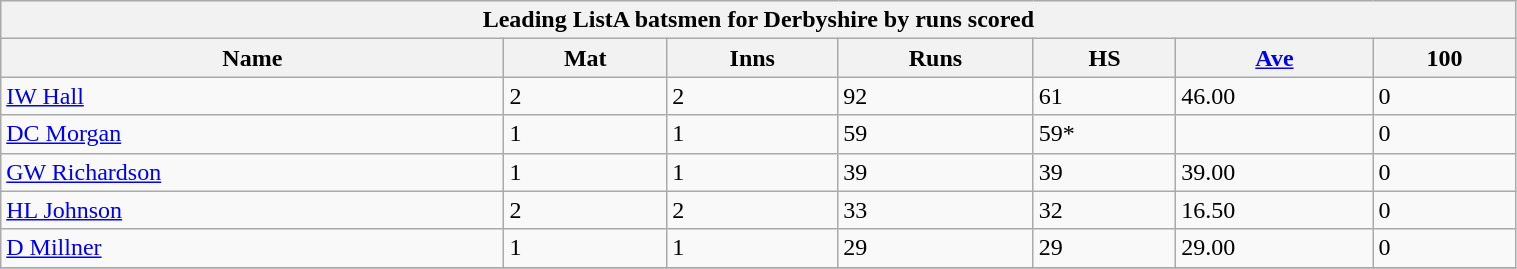<table class="wikitable" width="80%">
<tr bgcolor="#efefef">
<th colspan=7>Leading ListA batsmen for Derbyshire by runs scored</th>
</tr>
<tr bgcolor="#efefef">
<th>Name</th>
<th>Mat</th>
<th>Inns</th>
<th>Runs</th>
<th>HS</th>
<th><a href='#'>Ave</a></th>
<th>100</th>
</tr>
<tr>
<td><a href='#'>IW Hall</a></td>
<td>2</td>
<td>2</td>
<td>92</td>
<td>61</td>
<td>46.00</td>
<td>0</td>
</tr>
<tr>
<td><a href='#'>DC Morgan</a></td>
<td>1</td>
<td>1</td>
<td>59</td>
<td>59*</td>
<td></td>
<td>0</td>
</tr>
<tr>
<td><a href='#'>GW Richardson</a></td>
<td>1</td>
<td>1</td>
<td>39</td>
<td>39</td>
<td>39.00</td>
<td>0</td>
</tr>
<tr>
<td><a href='#'>HL Johnson</a></td>
<td>2</td>
<td>2</td>
<td>33</td>
<td>32</td>
<td>16.50</td>
<td>0</td>
</tr>
<tr>
<td><a href='#'>D Millner</a></td>
<td>1</td>
<td>1</td>
<td>29</td>
<td>29</td>
<td>29.00</td>
<td>0</td>
</tr>
<tr>
</tr>
</table>
